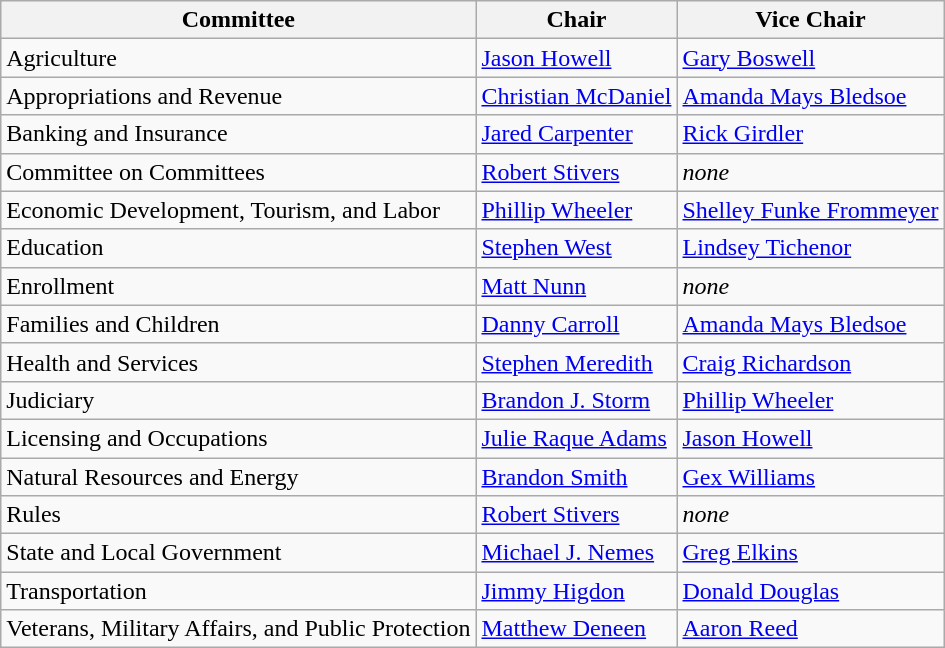<table class="wikitable">
<tr>
<th>Committee</th>
<th>Chair</th>
<th>Vice Chair</th>
</tr>
<tr>
<td>Agriculture</td>
<td><a href='#'>Jason Howell</a></td>
<td><a href='#'>Gary Boswell</a></td>
</tr>
<tr>
<td>Appropriations and Revenue</td>
<td><a href='#'>Christian McDaniel</a></td>
<td><a href='#'>Amanda Mays Bledsoe</a></td>
</tr>
<tr>
<td>Banking and Insurance</td>
<td><a href='#'>Jared Carpenter</a></td>
<td><a href='#'>Rick Girdler</a></td>
</tr>
<tr>
<td>Committee on Committees</td>
<td><a href='#'>Robert Stivers</a></td>
<td><em>none</em></td>
</tr>
<tr>
<td>Economic Development, Tourism, and Labor</td>
<td><a href='#'>Phillip Wheeler</a></td>
<td><a href='#'>Shelley Funke Frommeyer</a></td>
</tr>
<tr>
<td>Education</td>
<td><a href='#'>Stephen West</a></td>
<td><a href='#'>Lindsey Tichenor</a></td>
</tr>
<tr>
<td>Enrollment</td>
<td><a href='#'>Matt Nunn</a></td>
<td><em>none</em></td>
</tr>
<tr>
<td>Families and Children</td>
<td><a href='#'>Danny Carroll</a></td>
<td><a href='#'>Amanda Mays Bledsoe</a></td>
</tr>
<tr>
<td>Health and Services</td>
<td><a href='#'>Stephen Meredith</a></td>
<td><a href='#'>Craig Richardson</a></td>
</tr>
<tr>
<td>Judiciary</td>
<td><a href='#'>Brandon J. Storm</a></td>
<td><a href='#'>Phillip Wheeler</a></td>
</tr>
<tr>
<td>Licensing and Occupations</td>
<td><a href='#'>Julie Raque Adams</a></td>
<td><a href='#'>Jason Howell</a></td>
</tr>
<tr>
<td>Natural Resources and Energy</td>
<td><a href='#'>Brandon Smith</a></td>
<td><a href='#'>Gex Williams</a></td>
</tr>
<tr>
<td>Rules</td>
<td><a href='#'>Robert Stivers</a></td>
<td><em>none</em></td>
</tr>
<tr>
<td>State and Local Government</td>
<td><a href='#'>Michael J. Nemes</a></td>
<td><a href='#'>Greg Elkins</a></td>
</tr>
<tr>
<td>Transportation</td>
<td><a href='#'>Jimmy Higdon</a></td>
<td><a href='#'>Donald Douglas</a></td>
</tr>
<tr>
<td>Veterans, Military Affairs, and Public Protection</td>
<td><a href='#'>Matthew Deneen</a></td>
<td><a href='#'>Aaron Reed</a></td>
</tr>
</table>
